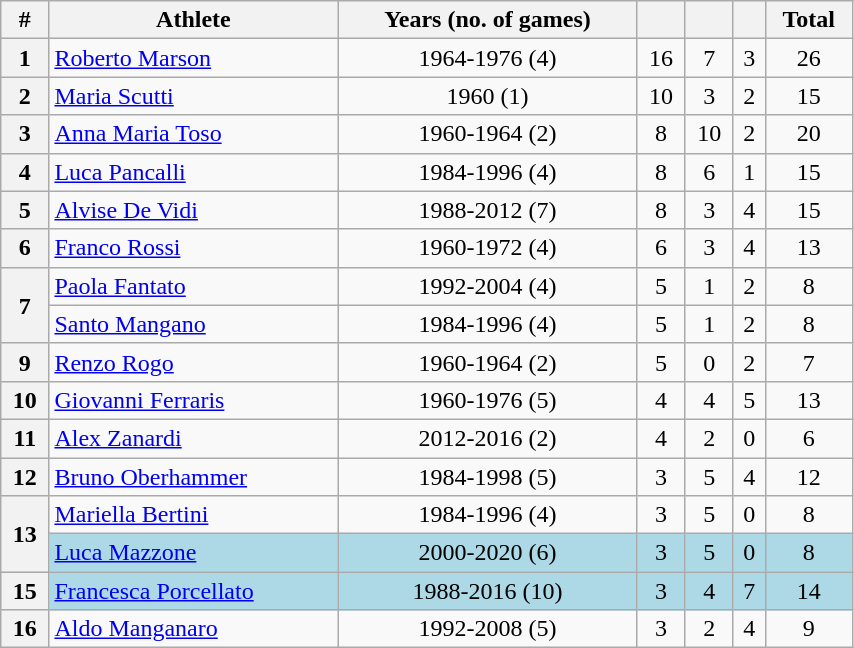<table class="wikitable" width=45% style="font-size:100%; text-align:center;">
<tr>
<th>#</th>
<th>Athlete</th>
<th>Years (no. of games)</th>
<th></th>
<th></th>
<th></th>
<th>Total</th>
</tr>
<tr>
<th>1</th>
<td align=left><a href='#'>Roberto Marson</a></td>
<td>1964-1976 (4)</td>
<td>16</td>
<td>7</td>
<td>3</td>
<td>26</td>
</tr>
<tr>
<th>2</th>
<td align=left><a href='#'>Maria Scutti</a></td>
<td>1960 (1)</td>
<td>10</td>
<td>3</td>
<td>2</td>
<td>15</td>
</tr>
<tr>
<th>3</th>
<td align=left><a href='#'>Anna Maria Toso</a></td>
<td>1960-1964 (2)</td>
<td>8</td>
<td>10</td>
<td>2</td>
<td>20</td>
</tr>
<tr>
<th>4</th>
<td align=left><a href='#'>Luca Pancalli</a></td>
<td>1984-1996 (4)</td>
<td>8</td>
<td>6</td>
<td>1</td>
<td>15</td>
</tr>
<tr>
<th>5</th>
<td align=left><a href='#'>Alvise De Vidi</a></td>
<td>1988-2012 (7)</td>
<td>8</td>
<td>3</td>
<td>4</td>
<td>15</td>
</tr>
<tr>
<th>6</th>
<td align=left><a href='#'>Franco Rossi</a></td>
<td>1960-1972 (4)</td>
<td>6</td>
<td>3</td>
<td>4</td>
<td>13</td>
</tr>
<tr>
<th rowspan=2>7</th>
<td align=left><a href='#'>Paola Fantato</a></td>
<td>1992-2004 (4)</td>
<td>5</td>
<td>1</td>
<td>2</td>
<td>8</td>
</tr>
<tr>
<td align=left><a href='#'>Santo Mangano</a></td>
<td>1984-1996 (4)</td>
<td>5</td>
<td>1</td>
<td>2</td>
<td>8</td>
</tr>
<tr>
<th>9</th>
<td align=left><a href='#'>Renzo Rogo</a></td>
<td>1960-1964 (2)</td>
<td>5</td>
<td>0</td>
<td>2</td>
<td>7</td>
</tr>
<tr>
<th>10</th>
<td align=left><a href='#'>Giovanni Ferraris</a></td>
<td>1960-1976 (5)</td>
<td>4</td>
<td>4</td>
<td>5</td>
<td>13</td>
</tr>
<tr>
<th>11</th>
<td align=left><a href='#'>Alex Zanardi</a></td>
<td>2012-2016 (2)</td>
<td>4</td>
<td>2</td>
<td>0</td>
<td>6</td>
</tr>
<tr>
<th>12</th>
<td align=left><a href='#'>Bruno Oberhammer</a></td>
<td>1984-1998 (5)</td>
<td>3</td>
<td>5</td>
<td>4</td>
<td>12</td>
</tr>
<tr>
<th rowspan=2>13</th>
<td align=left><a href='#'>Mariella Bertini</a></td>
<td>1984-1996 (4)</td>
<td>3</td>
<td>5</td>
<td>0</td>
<td>8</td>
</tr>
<tr bgcolor=lightblue>
<td align=left><a href='#'>Luca Mazzone</a></td>
<td>2000-2020 (6)</td>
<td>3</td>
<td>5</td>
<td>0</td>
<td>8</td>
</tr>
<tr bgcolor=lightblue>
<th>15</th>
<td align=left><a href='#'>Francesca Porcellato</a></td>
<td>1988-2016 (10)</td>
<td>3</td>
<td>4</td>
<td>7</td>
<td>14</td>
</tr>
<tr>
<th>16</th>
<td align=left><a href='#'>Aldo Manganaro</a></td>
<td>1992-2008 (5)</td>
<td>3</td>
<td>2</td>
<td>4</td>
<td>9</td>
</tr>
</table>
